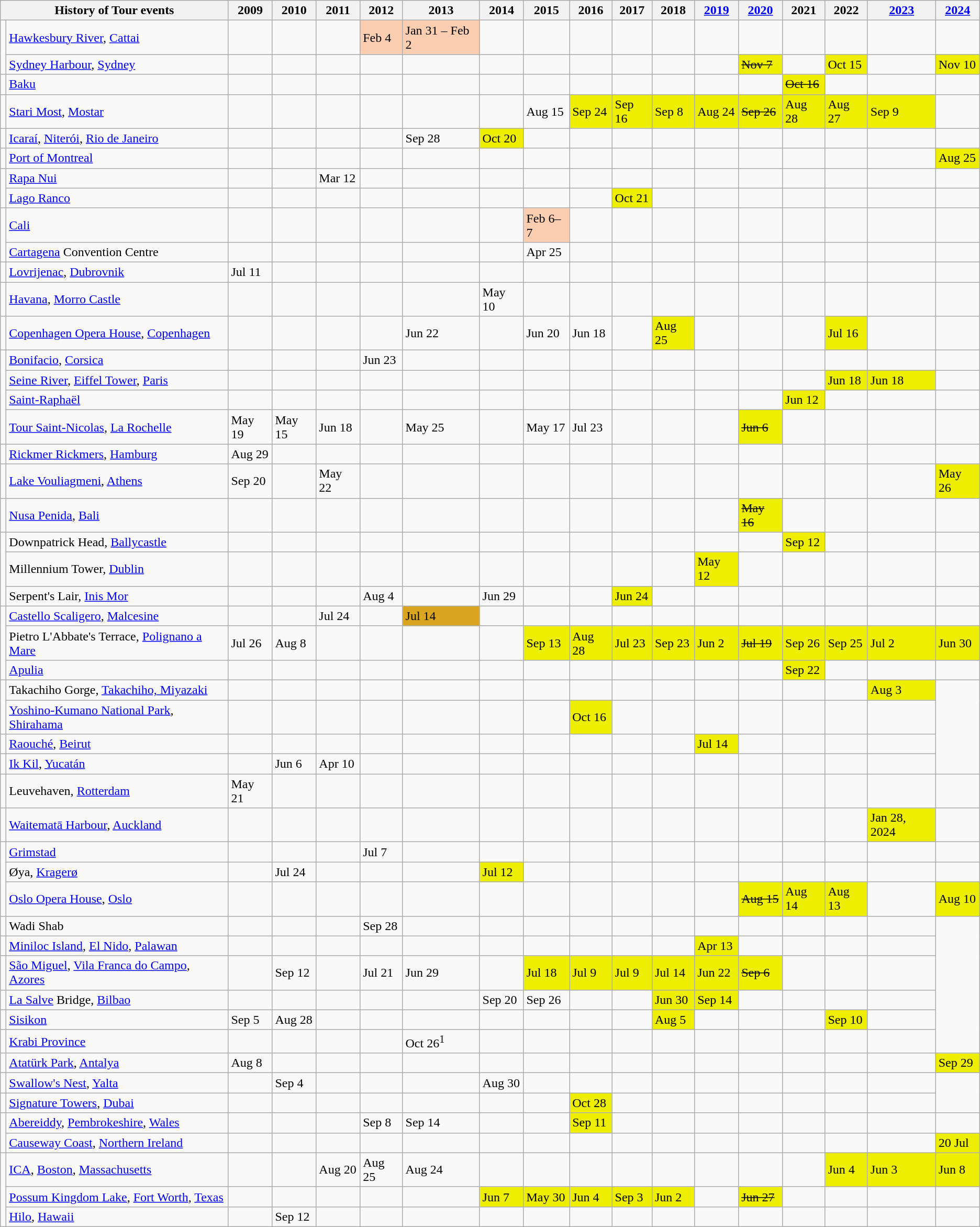<table class="wikitable" border="1">
<tr>
<th colspan=2>History of Tour events</th>
<th>2009</th>
<th>2010</th>
<th>2011</th>
<th>2012</th>
<th>2013</th>
<th>2014</th>
<th>2015</th>
<th>2016</th>
<th>2017</th>
<th>2018</th>
<th><a href='#'>2019</a></th>
<th><a href='#'>2020</a></th>
<th>2021</th>
<th>2022</th>
<th><a href='#'>2023</a></th>
<th><a href='#'>2024</a></th>
</tr>
<tr>
<td rowspan=2></td>
<td><a href='#'>Hawkesbury River</a>, <a href='#'>Cattai</a></td>
<td></td>
<td></td>
<td></td>
<td bgcolor="#FBCEB1">Feb 4</td>
<td bgcolor="#FBCEB1">Jan 31 – Feb 2</td>
<td></td>
<td></td>
<td></td>
<td></td>
<td></td>
<td></td>
<td></td>
<td></td>
<td></td>
<td></td>
<td></td>
</tr>
<tr>
<td><a href='#'>Sydney Harbour</a>, <a href='#'>Sydney</a></td>
<td></td>
<td></td>
<td></td>
<td></td>
<td></td>
<td></td>
<td></td>
<td></td>
<td></td>
<td></td>
<td></td>
<td bgcolor="#eeee00"><s>Nov 7</s></td>
<td></td>
<td bgcolor="#eeee00">Oct 15</td>
<td></td>
<td bgcolor="eeee00">Nov 10</td>
</tr>
<tr>
<td></td>
<td><a href='#'>Baku</a></td>
<td></td>
<td></td>
<td></td>
<td></td>
<td></td>
<td></td>
<td></td>
<td></td>
<td></td>
<td></td>
<td></td>
<td></td>
<td bgcolor="eeee00"><s>Oct 16</s></td>
<td></td>
<td></td>
<td></td>
</tr>
<tr>
<td></td>
<td><a href='#'>Stari Most</a>, <a href='#'>Mostar</a></td>
<td></td>
<td></td>
<td></td>
<td></td>
<td></td>
<td></td>
<td>Aug 15</td>
<td bgcolor="eeee00">Sep 24</td>
<td bgcolor="eeee00">Sep 16</td>
<td bgcolor="eeee00">Sep 8</td>
<td bgcolor="eeee00">Aug 24</td>
<td bgcolor="eeee00"><s>Sep 26</s></td>
<td bgcolor="eeee00">Aug 28</td>
<td bgcolor="eeee00">Aug 27</td>
<td bgcolor="eeee00">Sep 9</td>
</tr>
<tr>
<td></td>
<td><a href='#'>Icaraí</a>, <a href='#'>Niterói</a>, <a href='#'>Rio de Janeiro</a></td>
<td></td>
<td></td>
<td></td>
<td></td>
<td>Sep 28</td>
<td bgcolor="eeee00">Oct 20</td>
<td></td>
<td></td>
<td></td>
<td></td>
<td></td>
<td></td>
<td></td>
<td></td>
<td></td>
<td></td>
</tr>
<tr>
<td></td>
<td><a href='#'>Port of Montreal</a></td>
<td></td>
<td></td>
<td></td>
<td></td>
<td></td>
<td></td>
<td></td>
<td></td>
<td></td>
<td></td>
<td></td>
<td></td>
<td></td>
<td></td>
<td></td>
<td bgcolor="eeee00">Aug 25</td>
</tr>
<tr>
<td rowspan=2></td>
<td><a href='#'>Rapa Nui</a></td>
<td></td>
<td></td>
<td>Mar 12</td>
<td></td>
<td></td>
<td></td>
<td></td>
<td></td>
<td></td>
<td></td>
<td></td>
<td></td>
<td></td>
<td></td>
<td></td>
<td></td>
</tr>
<tr>
<td><a href='#'>Lago Ranco</a></td>
<td></td>
<td></td>
<td></td>
<td></td>
<td></td>
<td></td>
<td></td>
<td></td>
<td bgcolor="eeee00">Oct 21</td>
<td></td>
<td></td>
<td></td>
<td></td>
<td></td>
<td></td>
<td></td>
</tr>
<tr>
<td rowspan=2></td>
<td><a href='#'>Cali</a></td>
<td></td>
<td></td>
<td></td>
<td></td>
<td></td>
<td></td>
<td bgcolor="#FBCEB1">Feb 6–7</td>
<td></td>
<td></td>
<td></td>
<td></td>
<td></td>
<td></td>
<td></td>
<td></td>
<td></td>
</tr>
<tr>
<td><a href='#'>Cartagena</a> Convention Centre</td>
<td></td>
<td></td>
<td></td>
<td></td>
<td></td>
<td></td>
<td>Apr 25</td>
<td></td>
<td></td>
<td></td>
<td></td>
<td></td>
<td></td>
<td></td>
<td></td>
<td></td>
</tr>
<tr>
<td></td>
<td><a href='#'>Lovrijenac</a>, <a href='#'>Dubrovnik</a></td>
<td>Jul 11</td>
<td></td>
<td></td>
<td></td>
<td></td>
<td></td>
<td></td>
<td></td>
<td></td>
<td></td>
<td></td>
<td></td>
<td></td>
<td></td>
<td></td>
<td></td>
</tr>
<tr>
<td></td>
<td><a href='#'>Havana</a>, <a href='#'>Morro Castle</a></td>
<td></td>
<td></td>
<td></td>
<td></td>
<td></td>
<td>May 10</td>
<td></td>
<td></td>
<td></td>
<td></td>
<td></td>
<td></td>
<td></td>
<td></td>
<td></td>
<td></td>
</tr>
<tr>
<td></td>
<td><a href='#'>Copenhagen Opera House</a>, <a href='#'>Copenhagen</a></td>
<td></td>
<td></td>
<td></td>
<td></td>
<td>Jun 22</td>
<td></td>
<td>Jun 20</td>
<td>Jun 18</td>
<td></td>
<td bgcolor="eeee00">Aug 25</td>
<td></td>
<td></td>
<td></td>
<td bgcolor="eeee00">Jul 16</td>
<td></td>
<td></td>
</tr>
<tr>
<td rowspan=4></td>
<td><a href='#'>Bonifacio</a>, <a href='#'>Corsica</a></td>
<td></td>
<td></td>
<td></td>
<td>Jun 23</td>
<td></td>
<td></td>
<td></td>
<td></td>
<td></td>
<td></td>
<td></td>
<td></td>
<td></td>
<td></td>
<td></td>
<td></td>
</tr>
<tr>
<td><a href='#'>Seine River</a>, <a href='#'>Eiffel Tower</a>, <a href='#'>Paris</a></td>
<td></td>
<td></td>
<td></td>
<td></td>
<td></td>
<td></td>
<td></td>
<td></td>
<td></td>
<td></td>
<td></td>
<td></td>
<td></td>
<td bgcolor="eeee00">Jun 18</td>
<td bgcolor="eeee00">Jun 18</td>
<td></td>
</tr>
<tr>
<td><a href='#'>Saint-Raphaël</a></td>
<td></td>
<td></td>
<td></td>
<td></td>
<td></td>
<td></td>
<td></td>
<td></td>
<td></td>
<td></td>
<td></td>
<td></td>
<td bgcolor="eeee00">Jun 12</td>
<td></td>
<td></td>
<td></td>
</tr>
<tr>
<td><a href='#'>Tour Saint-Nicolas</a>, <a href='#'>La Rochelle</a></td>
<td>May 19</td>
<td>May 15</td>
<td>Jun 18</td>
<td></td>
<td>May 25</td>
<td></td>
<td>May 17</td>
<td>Jul 23</td>
<td></td>
<td></td>
<td></td>
<td bgcolor="eeee00"><s>Jun 6</s></td>
<td></td>
<td></td>
<td></td>
<td></td>
</tr>
<tr>
<td></td>
<td><a href='#'>Rickmer Rickmers</a>, <a href='#'>Hamburg</a></td>
<td>Aug 29</td>
<td></td>
<td></td>
<td></td>
<td></td>
<td></td>
<td></td>
<td></td>
<td></td>
<td></td>
<td></td>
<td></td>
<td></td>
<td></td>
<td></td>
<td></td>
</tr>
<tr>
<td></td>
<td><a href='#'>Lake Vouliagmeni</a>, <a href='#'>Athens</a></td>
<td>Sep 20</td>
<td></td>
<td>May 22</td>
<td></td>
<td></td>
<td></td>
<td></td>
<td></td>
<td></td>
<td></td>
<td></td>
<td></td>
<td></td>
<td></td>
<td></td>
<td bgcolor="eeee00">May 26</td>
</tr>
<tr>
<td></td>
<td><a href='#'>Nusa Penida</a>, <a href='#'>Bali</a></td>
<td></td>
<td></td>
<td></td>
<td></td>
<td></td>
<td></td>
<td></td>
<td></td>
<td></td>
<td></td>
<td></td>
<td bgcolor="eeee00"><s>May 16</s></td>
<td></td>
<td></td>
<td></td>
</tr>
<tr>
<td rowspan=3></td>
<td>Downpatrick Head, <a href='#'>Ballycastle</a></td>
<td></td>
<td></td>
<td></td>
<td></td>
<td></td>
<td></td>
<td></td>
<td></td>
<td></td>
<td></td>
<td></td>
<td></td>
<td bgcolor="eeee00">Sep 12</td>
<td></td>
<td></td>
<td></td>
</tr>
<tr>
<td>Millennium Tower, <a href='#'>Dublin</a></td>
<td></td>
<td></td>
<td></td>
<td></td>
<td></td>
<td></td>
<td></td>
<td></td>
<td></td>
<td></td>
<td bgcolor="eeee00">May 12</td>
<td></td>
<td></td>
<td></td>
<td></td>
</tr>
<tr>
<td>Serpent's Lair, <a href='#'>Inis Mor</a></td>
<td></td>
<td></td>
<td></td>
<td>Aug 4</td>
<td></td>
<td>Jun 29</td>
<td></td>
<td></td>
<td bgcolor="eeee00">Jun 24</td>
<td></td>
<td></td>
<td></td>
<td></td>
<td></td>
<td></td>
<td></td>
</tr>
<tr>
<td rowspan=3></td>
<td><a href='#'>Castello Scaligero</a>, <a href='#'>Malcesine</a></td>
<td></td>
<td></td>
<td>Jul 24</td>
<td></td>
<td bgcolor="DAA520">Jul 14</td>
<td></td>
<td></td>
<td></td>
<td></td>
<td></td>
<td></td>
<td></td>
<td></td>
<td></td>
<td></td>
</tr>
<tr>
<td>Pietro L'Abbate's Terrace, <a href='#'>Polignano a Mare</a></td>
<td>Jul 26</td>
<td>Aug 8</td>
<td></td>
<td></td>
<td></td>
<td></td>
<td bgcolor="eeee00">Sep 13</td>
<td bgcolor="eeee00">Aug 28</td>
<td bgcolor="eeee00">Jul 23</td>
<td bgcolor="eeee00">Sep 23</td>
<td bgcolor="eeee00">Jun 2</td>
<td bgcolor="eeee00"><s>Jul 19</s></td>
<td bgcolor="eeee00">Sep 26</td>
<td bgcolor="eeee00">Sep 25</td>
<td bgcolor="eeee00">Jul 2</td>
<td bgcolor="eeee00">Jun 30</td>
</tr>
<tr>
<td><a href='#'>Apulia</a></td>
<td></td>
<td></td>
<td></td>
<td></td>
<td></td>
<td></td>
<td></td>
<td></td>
<td></td>
<td></td>
<td></td>
<td></td>
<td bgcolor="eeee00">Sep 22</td>
<td></td>
<td></td>
<td></td>
</tr>
<tr>
<td rowspan=2></td>
<td>Takachiho Gorge, <a href='#'>Takachiho, Miyazaki</a></td>
<td></td>
<td></td>
<td></td>
<td></td>
<td></td>
<td></td>
<td></td>
<td></td>
<td></td>
<td></td>
<td></td>
<td></td>
<td></td>
<td></td>
<td bgcolor="eeee00">Aug 3</td>
</tr>
<tr>
<td><a href='#'>Yoshino-Kumano National Park</a>, <a href='#'>Shirahama</a></td>
<td></td>
<td></td>
<td></td>
<td></td>
<td></td>
<td></td>
<td></td>
<td bgcolor="eeee00">Oct 16</td>
<td></td>
<td></td>
<td></td>
<td></td>
<td></td>
<td></td>
<td></td>
</tr>
<tr>
<td></td>
<td><a href='#'>Raouché</a>, <a href='#'>Beirut</a></td>
<td></td>
<td></td>
<td></td>
<td></td>
<td></td>
<td></td>
<td></td>
<td></td>
<td></td>
<td></td>
<td bgcolor="eeee00">Jul 14</td>
<td></td>
<td></td>
<td></td>
<td></td>
</tr>
<tr>
<td></td>
<td><a href='#'>Ik Kil</a>, <a href='#'>Yucatán</a></td>
<td></td>
<td>Jun 6</td>
<td>Apr 10</td>
<td></td>
<td></td>
<td></td>
<td></td>
<td></td>
<td></td>
<td></td>
<td></td>
<td></td>
<td></td>
<td></td>
<td></td>
</tr>
<tr>
<td></td>
<td>Leuvehaven, <a href='#'>Rotterdam</a></td>
<td>May 21</td>
<td></td>
<td></td>
<td></td>
<td></td>
<td></td>
<td></td>
<td></td>
<td></td>
<td></td>
<td></td>
<td></td>
<td></td>
<td></td>
<td></td>
<td></td>
</tr>
<tr>
<td></td>
<td><a href='#'>Waitematā Harbour</a>, <a href='#'>Auckland</a></td>
<td></td>
<td></td>
<td></td>
<td></td>
<td></td>
<td></td>
<td></td>
<td></td>
<td></td>
<td></td>
<td></td>
<td></td>
<td></td>
<td></td>
<td bgcolor="eeee00">Jan 28, 2024</td>
<td></td>
</tr>
<tr>
<td rowspan=3></td>
<td><a href='#'>Grimstad</a></td>
<td></td>
<td></td>
<td></td>
<td>Jul 7</td>
<td></td>
<td></td>
<td></td>
<td></td>
<td></td>
<td></td>
<td></td>
<td></td>
<td></td>
<td></td>
<td></td>
<td></td>
</tr>
<tr>
<td>Øya, <a href='#'>Kragerø</a></td>
<td></td>
<td>Jul 24</td>
<td></td>
<td></td>
<td></td>
<td bgcolor="eeee00">Jul 12</td>
<td></td>
<td></td>
<td></td>
<td></td>
<td></td>
<td></td>
<td></td>
<td></td>
<td></td>
<td></td>
</tr>
<tr>
<td><a href='#'>Oslo Opera House</a>, <a href='#'>Oslo</a></td>
<td></td>
<td></td>
<td></td>
<td></td>
<td></td>
<td></td>
<td></td>
<td></td>
<td></td>
<td></td>
<td></td>
<td bgcolor="eeee00"><s>Aug 15</s></td>
<td bgcolor="eeee00">Aug 14</td>
<td bgcolor="eeee00">Aug 13</td>
<td></td>
<td bgcolor="eeee00">Aug 10</td>
</tr>
<tr>
<td></td>
<td>Wadi Shab</td>
<td></td>
<td></td>
<td></td>
<td>Sep 28</td>
<td></td>
<td></td>
<td></td>
<td></td>
<td></td>
<td></td>
<td></td>
<td></td>
<td></td>
<td></td>
<td></td>
</tr>
<tr>
<td></td>
<td><a href='#'>Miniloc Island</a>, <a href='#'>El Nido</a>, <a href='#'>Palawan</a></td>
<td></td>
<td></td>
<td></td>
<td></td>
<td></td>
<td></td>
<td></td>
<td></td>
<td></td>
<td></td>
<td bgcolor="eeee00">Apr 13</td>
<td></td>
<td></td>
<td></td>
<td></td>
</tr>
<tr>
<td></td>
<td><a href='#'>São Miguel</a>, <a href='#'>Vila Franca do Campo</a>, <a href='#'>Azores</a></td>
<td></td>
<td>Sep 12</td>
<td></td>
<td>Jul 21</td>
<td>Jun 29</td>
<td></td>
<td bgcolor="eeee00">Jul 18</td>
<td bgcolor="eeee00">Jul 9</td>
<td bgcolor="eeee00">Jul 9</td>
<td bgcolor="eeee00">Jul 14</td>
<td bgcolor="eeee00">Jun 22</td>
<td bgcolor="eeee00"><s>Sep 6</s></td>
<td></td>
<td></td>
<td></td>
</tr>
<tr>
<td></td>
<td><a href='#'>La Salve</a> Bridge, <a href='#'>Bilbao</a></td>
<td></td>
<td></td>
<td></td>
<td></td>
<td></td>
<td>Sep 20</td>
<td>Sep 26</td>
<td></td>
<td></td>
<td bgcolor="eeee00">Jun 30</td>
<td bgcolor="eeee00">Sep 14</td>
<td></td>
<td></td>
<td></td>
<td></td>
</tr>
<tr>
<td></td>
<td><a href='#'>Sisikon</a></td>
<td>Sep 5</td>
<td>Aug 28</td>
<td></td>
<td></td>
<td></td>
<td></td>
<td></td>
<td></td>
<td></td>
<td bgcolor="eeee00">Aug 5</td>
<td></td>
<td></td>
<td></td>
<td bgcolor="eeee00">Sep 10</td>
<td></td>
</tr>
<tr>
<td></td>
<td><a href='#'>Krabi Province</a></td>
<td></td>
<td></td>
<td></td>
<td></td>
<td>Oct 26<sup>1</sup></td>
<td></td>
<td></td>
<td></td>
<td></td>
<td></td>
<td></td>
<td></td>
<td></td>
<td></td>
<td></td>
</tr>
<tr>
<td></td>
<td><a href='#'>Atatürk Park</a>, <a href='#'>Antalya</a></td>
<td>Aug 8</td>
<td></td>
<td></td>
<td></td>
<td></td>
<td></td>
<td></td>
<td></td>
<td></td>
<td></td>
<td></td>
<td></td>
<td></td>
<td></td>
<td></td>
<td bgcolor="eeee00">Sep 29</td>
</tr>
<tr>
<td></td>
<td><a href='#'>Swallow's Nest</a>, <a href='#'>Yalta</a></td>
<td></td>
<td>Sep 4</td>
<td></td>
<td></td>
<td></td>
<td>Aug 30</td>
<td></td>
<td></td>
<td></td>
<td></td>
<td></td>
<td></td>
<td></td>
<td></td>
<td></td>
</tr>
<tr>
<td></td>
<td><a href='#'>Signature Towers</a>, <a href='#'>Dubai</a></td>
<td></td>
<td></td>
<td></td>
<td></td>
<td></td>
<td></td>
<td></td>
<td bgcolor="eeee00">Oct 28</td>
<td></td>
<td></td>
<td></td>
<td></td>
<td></td>
<td></td>
<td></td>
</tr>
<tr>
<td rowspan=2></td>
<td><a href='#'>Abereiddy</a>, <a href='#'>Pembrokeshire</a>, <a href='#'>Wales</a></td>
<td></td>
<td></td>
<td></td>
<td>Sep 8</td>
<td>Sep 14</td>
<td></td>
<td></td>
<td bgcolor="eeee00">Sep 11</td>
<td></td>
<td></td>
<td></td>
<td></td>
<td></td>
<td></td>
<td></td>
<td></td>
</tr>
<tr>
<td><a href='#'>Causeway Coast</a>, <a href='#'>Northern Ireland</a></td>
<td></td>
<td></td>
<td></td>
<td></td>
<td></td>
<td></td>
<td></td>
<td></td>
<td></td>
<td></td>
<td></td>
<td></td>
<td></td>
<td></td>
<td></td>
<td bgcolor="eeee00">20 Jul</td>
</tr>
<tr>
<td rowspan=3></td>
<td><a href='#'>ICA</a>, <a href='#'>Boston</a>, <a href='#'>Massachusetts</a></td>
<td></td>
<td></td>
<td>Aug 20</td>
<td>Aug 25</td>
<td>Aug 24</td>
<td></td>
<td></td>
<td></td>
<td></td>
<td></td>
<td></td>
<td></td>
<td></td>
<td bgcolor="eeee00">Jun 4</td>
<td bgcolor="eeee00">Jun 3</td>
<td bgcolor="eeee00">Jun 8</td>
</tr>
<tr>
<td><a href='#'>Possum Kingdom Lake</a>, <a href='#'>Fort Worth</a>, <a href='#'>Texas</a></td>
<td></td>
<td></td>
<td></td>
<td></td>
<td></td>
<td bgcolor="eeee00">Jun 7</td>
<td bgcolor="eeee00">May 30</td>
<td bgcolor="eeee00">Jun 4</td>
<td bgcolor="eeee00">Sep 3</td>
<td bgcolor="eeee00">Jun 2</td>
<td></td>
<td bgcolor="eeee00"><s>Jun 27</s></td>
<td></td>
<td></td>
<td></td>
<td></td>
</tr>
<tr>
<td><a href='#'>Hilo</a>, <a href='#'>Hawaii</a></td>
<td></td>
<td>Sep 12</td>
<td></td>
<td></td>
<td></td>
<td></td>
<td></td>
<td></td>
<td></td>
<td></td>
<td></td>
<td></td>
<td></td>
<td></td>
<td></td>
</tr>
</table>
